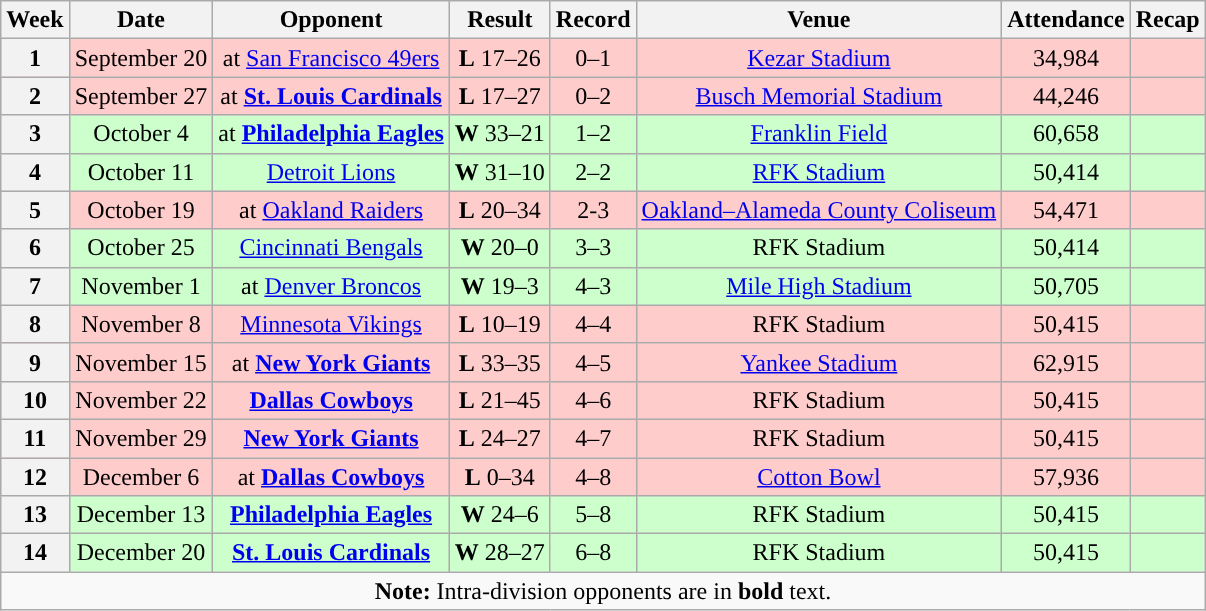<table class="wikitable" style="text-align:center">
<tr>
<th>Week</th>
<th>Date</th>
<th>Opponent</th>
<th>Result</th>
<th>Record</th>
<th>Venue</th>
<th>Attendance</th>
<th>Recap</th>
</tr>
<tr style="background:#fcc">
<th>1</th>
<td>September 20</td>
<td>at <a href='#'>San Francisco 49ers</a></td>
<td><strong>L</strong> 17–26</td>
<td>0–1</td>
<td><a href='#'>Kezar Stadium</a></td>
<td>34,984</td>
<td></td>
</tr>
<tr style="background:#fcc">
<th>2</th>
<td>September 27</td>
<td>at <strong><a href='#'>St. Louis Cardinals</a></strong></td>
<td><strong>L</strong> 17–27</td>
<td>0–2</td>
<td><a href='#'>Busch Memorial Stadium</a></td>
<td>44,246</td>
<td></td>
</tr>
<tr style="background:#cfc">
<th>3</th>
<td>October 4</td>
<td>at <strong><a href='#'>Philadelphia Eagles</a></strong></td>
<td><strong>W</strong> 33–21</td>
<td>1–2</td>
<td><a href='#'>Franklin Field</a></td>
<td>60,658</td>
<td></td>
</tr>
<tr style="background:#cfc">
<th>4</th>
<td>October 11</td>
<td><a href='#'>Detroit Lions</a></td>
<td><strong>W</strong> 31–10</td>
<td>2–2</td>
<td><a href='#'>RFK Stadium</a></td>
<td>50,414</td>
<td></td>
</tr>
<tr style="background:#fcc">
<th>5</th>
<td>October 19</td>
<td>at <a href='#'>Oakland Raiders</a></td>
<td><strong>L</strong> 20–34</td>
<td>2-3</td>
<td><a href='#'>Oakland–Alameda County Coliseum</a></td>
<td>54,471</td>
<td></td>
</tr>
<tr style="background:#cfc">
<th>6</th>
<td>October 25</td>
<td><a href='#'>Cincinnati Bengals</a></td>
<td><strong>W</strong> 20–0</td>
<td>3–3</td>
<td>RFK Stadium</td>
<td>50,414</td>
<td></td>
</tr>
<tr style="background:#cfc">
<th>7</th>
<td>November 1</td>
<td>at <a href='#'>Denver Broncos</a></td>
<td><strong>W</strong> 19–3</td>
<td>4–3</td>
<td><a href='#'>Mile High Stadium</a></td>
<td>50,705</td>
<td></td>
</tr>
<tr style="background:#fcc">
<th>8</th>
<td>November 8</td>
<td><a href='#'>Minnesota Vikings</a></td>
<td><strong>L</strong> 10–19</td>
<td>4–4</td>
<td>RFK Stadium</td>
<td>50,415</td>
<td></td>
</tr>
<tr style="background:#fcc">
<th>9</th>
<td>November 15</td>
<td>at <strong><a href='#'>New York Giants</a></strong></td>
<td><strong>L</strong> 33–35</td>
<td>4–5</td>
<td><a href='#'>Yankee Stadium</a></td>
<td>62,915</td>
<td></td>
</tr>
<tr style="background:#fcc">
<th>10</th>
<td>November 22</td>
<td><strong><a href='#'>Dallas Cowboys</a></strong></td>
<td><strong>L</strong> 21–45</td>
<td>4–6</td>
<td>RFK Stadium</td>
<td>50,415</td>
<td></td>
</tr>
<tr style="background:#fcc">
<th>11</th>
<td>November 29</td>
<td><strong><a href='#'>New York Giants</a></strong></td>
<td><strong>L</strong> 24–27</td>
<td>4–7</td>
<td>RFK Stadium</td>
<td>50,415</td>
<td></td>
</tr>
<tr style="background:#fcc">
<th>12</th>
<td>December 6</td>
<td>at <strong><a href='#'>Dallas Cowboys</a></strong></td>
<td><strong>L</strong> 0–34</td>
<td>4–8</td>
<td><a href='#'>Cotton Bowl</a></td>
<td>57,936</td>
<td></td>
</tr>
<tr style="background:#cfc">
<th>13</th>
<td>December 13</td>
<td><strong><a href='#'>Philadelphia Eagles</a></strong></td>
<td><strong>W</strong> 24–6</td>
<td>5–8</td>
<td>RFK Stadium</td>
<td>50,415</td>
<td></td>
</tr>
<tr style="background:#cfc">
<th>14</th>
<td>December 20</td>
<td><strong><a href='#'>St. Louis Cardinals</a></strong></td>
<td><strong>W</strong> 28–27</td>
<td>6–8</td>
<td>RFK Stadium</td>
<td>50,415</td>
<td></td>
</tr>
<tr>
<td colspan="8"><strong>Note:</strong> Intra-division opponents are in <strong>bold</strong> text.</td>
</tr>
</table>
